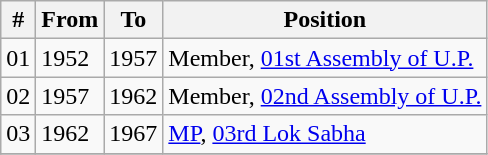<table class="wikitable sortable">
<tr>
<th>#</th>
<th>From</th>
<th>To</th>
<th>Position</th>
</tr>
<tr>
<td>01</td>
<td>1952</td>
<td>1957</td>
<td>Member, <a href='#'>01st Assembly of U.P.</a></td>
</tr>
<tr>
<td>02</td>
<td>1957</td>
<td>1962</td>
<td>Member, <a href='#'>02nd Assembly of U.P.</a></td>
</tr>
<tr>
<td>03</td>
<td>1962</td>
<td>1967</td>
<td><a href='#'>MP</a>, <a href='#'>03rd Lok Sabha</a></td>
</tr>
<tr>
</tr>
</table>
